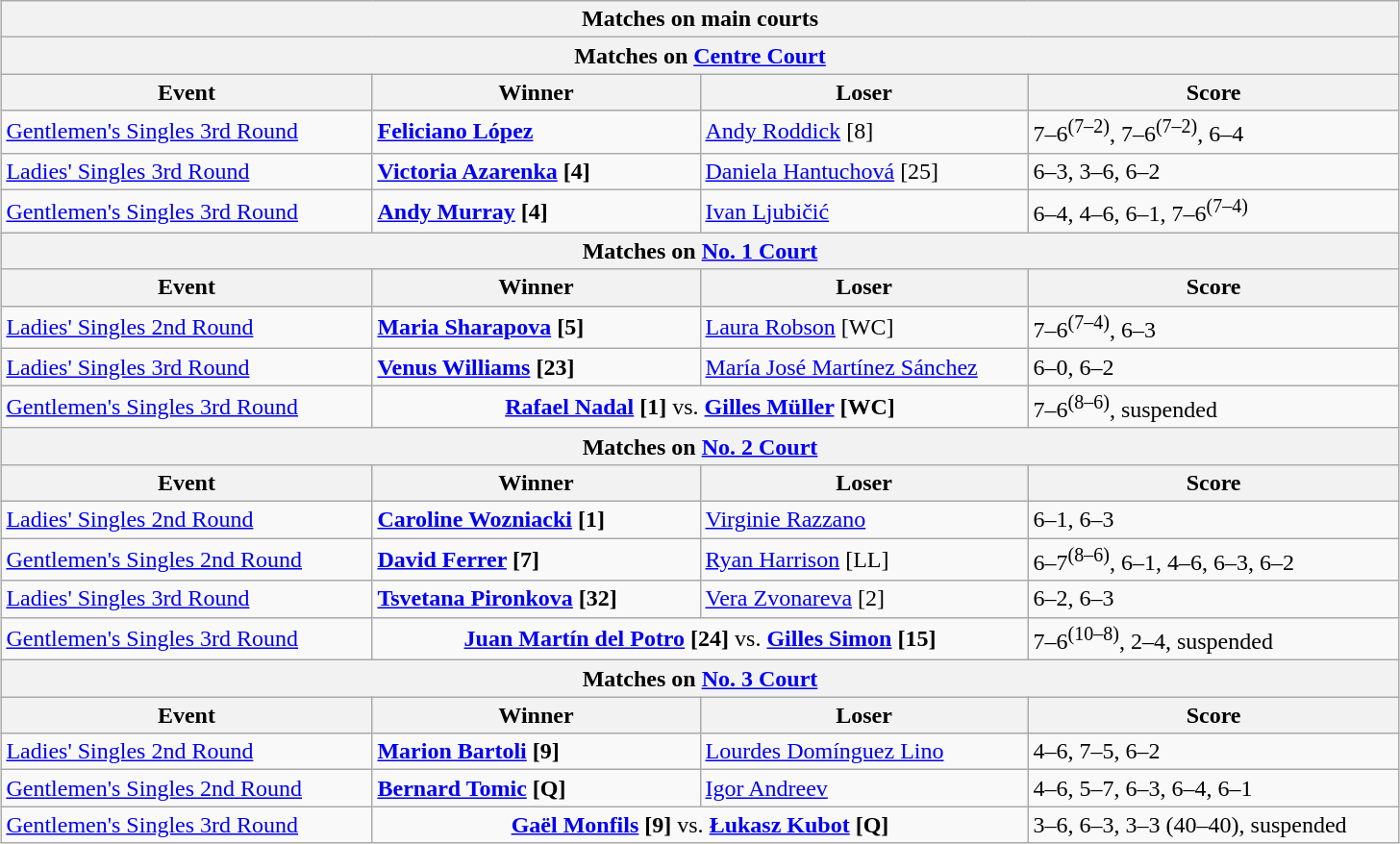<table class="wikitable collapsible uncollapsed" style="margin:auto;">
<tr>
<th colspan="4" style="white-space:nowrap;">Matches on main courts</th>
</tr>
<tr>
<th colspan="4">Matches on <a href='#'>Centre Court</a></th>
</tr>
<tr>
<th width=220>Event</th>
<th width=220>Winner</th>
<th width=220>Loser</th>
<th width=250>Score</th>
</tr>
<tr>
<td><a href='#'>Gentlemen's Singles 3rd Round</a></td>
<td> <strong><a href='#'>Feliciano López</a></strong></td>
<td> <a href='#'>Andy Roddick</a> [8]</td>
<td>7–6<sup>(7–2)</sup>, 7–6<sup>(7–2)</sup>, 6–4</td>
</tr>
<tr>
<td><a href='#'>Ladies' Singles 3rd Round</a></td>
<td> <strong><a href='#'>Victoria Azarenka</a> [4]</strong></td>
<td> <a href='#'>Daniela Hantuchová</a> [25]</td>
<td>6–3, 3–6, 6–2</td>
</tr>
<tr>
<td><a href='#'>Gentlemen's Singles 3rd Round</a></td>
<td> <strong><a href='#'>Andy Murray</a> [4]</strong></td>
<td> <a href='#'>Ivan Ljubičić</a></td>
<td>6–4, 4–6, 6–1, 7–6<sup>(7–4)</sup></td>
</tr>
<tr>
<th colspan="4">Matches on <a href='#'>No. 1 Court</a></th>
</tr>
<tr>
<th width=220>Event</th>
<th width=220>Winner</th>
<th width=220>Loser</th>
<th width=250>Score</th>
</tr>
<tr>
<td><a href='#'>Ladies' Singles 2nd Round</a></td>
<td> <strong><a href='#'>Maria Sharapova</a> [5]</strong></td>
<td> <a href='#'>Laura Robson</a> [WC]</td>
<td>7–6<sup>(7–4)</sup>, 6–3</td>
</tr>
<tr>
<td><a href='#'>Ladies' Singles 3rd Round</a></td>
<td> <strong><a href='#'>Venus Williams</a> [23]</strong></td>
<td> <a href='#'>María José Martínez Sánchez</a></td>
<td>6–0, 6–2</td>
</tr>
<tr>
<td><a href='#'>Gentlemen's Singles 3rd Round</a></td>
<td style="text-align:center;" colspan="2"> <strong><a href='#'>Rafael Nadal</a> [1]</strong> vs.  <strong><a href='#'>Gilles Müller</a> [WC]</strong></td>
<td>7–6<sup>(8–6)</sup>, suspended</td>
</tr>
<tr>
<th colspan="4">Matches on <a href='#'>No. 2 Court</a></th>
</tr>
<tr>
<th width=220>Event</th>
<th width=220>Winner</th>
<th width=220>Loser</th>
<th width=250>Score</th>
</tr>
<tr>
<td><a href='#'>Ladies' Singles 2nd Round</a></td>
<td> <strong><a href='#'>Caroline Wozniacki</a> [1]</strong></td>
<td> <a href='#'>Virginie Razzano</a></td>
<td>6–1, 6–3</td>
</tr>
<tr>
<td><a href='#'>Gentlemen's Singles 2nd Round</a></td>
<td> <strong><a href='#'>David Ferrer</a> [7]</strong></td>
<td> <a href='#'>Ryan Harrison</a> [LL]</td>
<td>6–7<sup>(8–6)</sup>, 6–1, 4–6, 6–3, 6–2</td>
</tr>
<tr>
<td><a href='#'>Ladies' Singles 3rd Round</a></td>
<td> <strong><a href='#'>Tsvetana Pironkova</a> [32]</strong></td>
<td> <a href='#'>Vera Zvonareva</a> [2]</td>
<td>6–2, 6–3</td>
</tr>
<tr>
<td><a href='#'>Gentlemen's Singles 3rd Round</a></td>
<td style="text-align:center;" colspan="2"> <strong><a href='#'>Juan Martín del Potro</a> [24]</strong> vs.  <strong><a href='#'>Gilles Simon</a> [15]</strong></td>
<td>7–6<sup>(10–8)</sup>, 2–4, suspended</td>
</tr>
<tr>
<th colspan="4">Matches on <a href='#'>No. 3 Court</a></th>
</tr>
<tr>
<th width=250>Event</th>
<th width=220>Winner</th>
<th width=220>Loser</th>
<th width=220>Score</th>
</tr>
<tr>
<td><a href='#'>Ladies' Singles 2nd Round</a></td>
<td> <strong><a href='#'>Marion Bartoli</a> [9]</strong></td>
<td> <a href='#'>Lourdes Domínguez Lino</a></td>
<td>4–6, 7–5, 6–2</td>
</tr>
<tr>
<td><a href='#'>Gentlemen's Singles 2nd Round</a></td>
<td> <strong><a href='#'>Bernard Tomic</a> [Q]</strong></td>
<td> <a href='#'>Igor Andreev</a></td>
<td>4–6, 5–7, 6–3, 6–4, 6–1</td>
</tr>
<tr>
<td><a href='#'>Gentlemen's Singles 3rd Round</a></td>
<td colspan="2" style="text-align:center;"> <strong><a href='#'>Gaël Monfils</a> [9]</strong> vs.  <strong><a href='#'>Łukasz Kubot</a> [Q]</strong></td>
<td>3–6, 6–3, 3–3 (40–40), suspended</td>
</tr>
</table>
